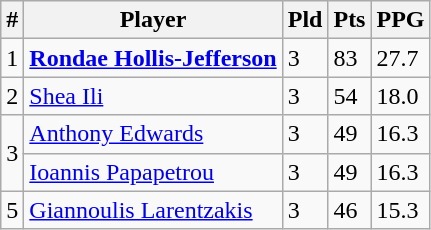<table class=wikitable width=auto>
<tr>
<th>#</th>
<th>Player</th>
<th>Pld</th>
<th>Pts</th>
<th>PPG</th>
</tr>
<tr>
<td>1</td>
<td> <strong><a href='#'>Rondae Hollis-Jefferson</a></strong></td>
<td>3</td>
<td>83</td>
<td>27.7</td>
</tr>
<tr>
<td>2</td>
<td> <a href='#'>Shea Ili</a></td>
<td>3</td>
<td>54</td>
<td>18.0</td>
</tr>
<tr>
<td rowspan=2>3</td>
<td> <a href='#'>Anthony Edwards</a></td>
<td>3</td>
<td>49</td>
<td>16.3</td>
</tr>
<tr>
<td> <a href='#'>Ioannis Papapetrou</a></td>
<td>3</td>
<td>49</td>
<td>16.3</td>
</tr>
<tr>
<td>5</td>
<td> <a href='#'>Giannoulis Larentzakis</a></td>
<td>3</td>
<td>46</td>
<td>15.3</td>
</tr>
</table>
